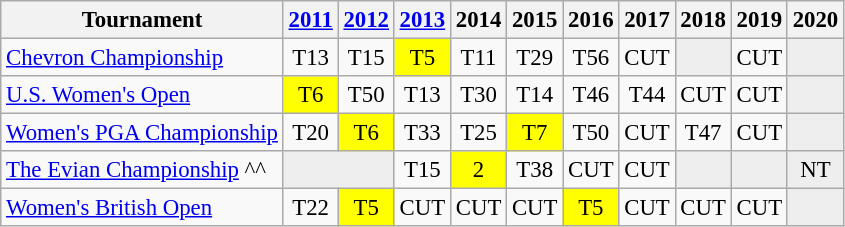<table class="wikitable" style="font-size:95%;text-align:center;">
<tr>
<th>Tournament</th>
<th><a href='#'>2011</a></th>
<th><a href='#'>2012</a></th>
<th><a href='#'>2013</a></th>
<th>2014</th>
<th>2015</th>
<th>2016</th>
<th>2017</th>
<th>2018</th>
<th>2019</th>
<th>2020</th>
</tr>
<tr>
<td align=left><a href='#'>Chevron Championship</a></td>
<td>T13</td>
<td>T15</td>
<td style="background:yellow;">T5</td>
<td>T11</td>
<td>T29</td>
<td>T56</td>
<td>CUT</td>
<td style="background:#eeeeee;"></td>
<td>CUT</td>
<td style="background:#eeeeee;"></td>
</tr>
<tr>
<td align=left><a href='#'>U.S. Women's Open</a></td>
<td style="background:yellow;">T6</td>
<td>T50</td>
<td>T13</td>
<td>T30</td>
<td>T14</td>
<td>T46</td>
<td>T44</td>
<td>CUT</td>
<td>CUT</td>
<td style="background:#eeeeee;"></td>
</tr>
<tr>
<td align=left><a href='#'>Women's PGA Championship</a></td>
<td>T20</td>
<td style="background:yellow;">T6</td>
<td>T33</td>
<td>T25</td>
<td style="background:yellow;">T7</td>
<td>T50</td>
<td>CUT</td>
<td>T47</td>
<td>CUT</td>
<td style="background:#eeeeee;"></td>
</tr>
<tr>
<td align=left><a href='#'>The Evian Championship</a> ^^</td>
<td style="background:#eeeeee;" colspan=2></td>
<td>T15</td>
<td style="background:yellow;">2</td>
<td>T38</td>
<td>CUT</td>
<td>CUT</td>
<td style="background:#eeeeee;"></td>
<td style="background:#eeeeee;"></td>
<td style="background:#eeeeee;">NT</td>
</tr>
<tr>
<td align=left><a href='#'>Women's British Open</a></td>
<td>T22</td>
<td style="background:yellow;">T5</td>
<td>CUT</td>
<td>CUT</td>
<td>CUT</td>
<td style="background:yellow;">T5</td>
<td>CUT</td>
<td>CUT</td>
<td>CUT</td>
<td style="background:#eeeeee;"></td>
</tr>
</table>
